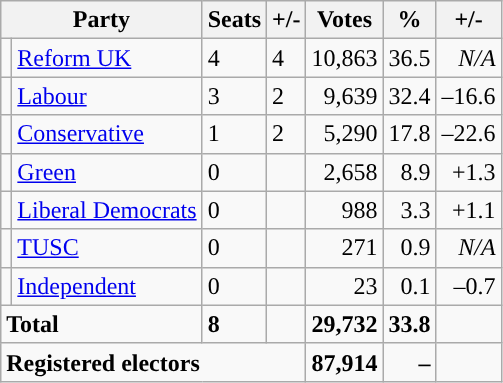<table class="wikitable sortable">
<tr>
<th colspan="2">Party</th>
<th>Seats</th>
<th>+/-</th>
<th>Votes</th>
<th>%</th>
<th>+/-</th>
</tr>
<tr>
<td style="background-color: "></td>
<td><a href='#'>Reform UK</a></td>
<td>4</td>
<td> 4</td>
<td style="text-align:right;">10,863</td>
<td style="text-align:right;">36.5</td>
<td style="text-align:right;"><em>N/A</em></td>
</tr>
<tr>
<td style="background-color: "></td>
<td><a href='#'>Labour</a></td>
<td>3</td>
<td> 2</td>
<td style="text-align:right;">9,639</td>
<td style="text-align:right;">32.4</td>
<td style="text-align:right;">–16.6</td>
</tr>
<tr>
<td style="background-color: "></td>
<td><a href='#'>Conservative</a></td>
<td>1</td>
<td> 2</td>
<td style="text-align:right;">5,290</td>
<td style="text-align:right;">17.8</td>
<td style="text-align:right;">–22.6</td>
</tr>
<tr>
<td style="background-color: "></td>
<td><a href='#'>Green</a></td>
<td>0</td>
<td></td>
<td style="text-align:right;">2,658</td>
<td style="text-align:right;">8.9</td>
<td style="text-align:right;">+1.3</td>
</tr>
<tr>
<td style="background-color: "></td>
<td><a href='#'>Liberal Democrats</a></td>
<td>0</td>
<td></td>
<td style="text-align:right;">988</td>
<td style="text-align:right;">3.3</td>
<td style="text-align:right;">+1.1</td>
</tr>
<tr>
<td style="background-color: "></td>
<td><a href='#'>TUSC</a></td>
<td>0</td>
<td></td>
<td style="text-align:right;">271</td>
<td style="text-align:right;">0.9</td>
<td style="text-align:right;"><em>N/A</em></td>
</tr>
<tr>
<td style="background-color: "></td>
<td><a href='#'>Independent</a></td>
<td>0</td>
<td></td>
<td style="text-align:right;">23</td>
<td style="text-align:right;">0.1</td>
<td style="text-align:right;">–0.7</td>
</tr>
<tr>
<td colspan="2"><strong>Total</strong></td>
<td><strong>8</strong></td>
<td></td>
<td style="text-align:right;"><strong>29,732</strong></td>
<td style="text-align:right;"><strong>33.8</strong></td>
<td style="text-align:right;"></td>
</tr>
<tr>
<td colspan="4"><strong>Registered electors</strong></td>
<td style="text-align:right;"><strong>87,914</strong></td>
<td style="text-align:right;"><strong>–</strong></td>
<td style="text-align:right;"></td>
</tr>
</table>
